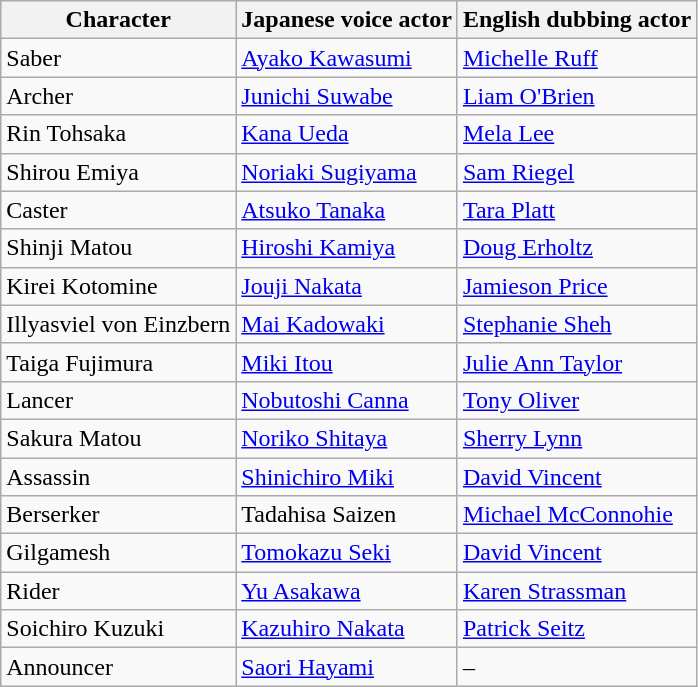<table class="wikitable">
<tr>
<th>Character</th>
<th>Japanese voice actor</th>
<th>English dubbing actor</th>
</tr>
<tr>
<td>Saber</td>
<td><a href='#'>Ayako Kawasumi</a></td>
<td><a href='#'>Michelle Ruff</a></td>
</tr>
<tr>
<td>Archer</td>
<td><a href='#'>Junichi Suwabe</a></td>
<td><a href='#'>Liam O'Brien</a></td>
</tr>
<tr>
<td>Rin Tohsaka</td>
<td><a href='#'>Kana Ueda</a></td>
<td><a href='#'>Mela Lee</a></td>
</tr>
<tr>
<td>Shirou Emiya</td>
<td><a href='#'>Noriaki Sugiyama</a></td>
<td><a href='#'>Sam Riegel</a></td>
</tr>
<tr>
<td>Caster</td>
<td><a href='#'>Atsuko Tanaka</a></td>
<td><a href='#'>Tara Platt</a></td>
</tr>
<tr>
<td>Shinji Matou</td>
<td><a href='#'>Hiroshi Kamiya</a></td>
<td><a href='#'>Doug Erholtz</a></td>
</tr>
<tr>
<td>Kirei Kotomine</td>
<td><a href='#'>Jouji Nakata</a></td>
<td><a href='#'>Jamieson Price</a></td>
</tr>
<tr>
<td>Illyasviel von Einzbern</td>
<td><a href='#'>Mai Kadowaki</a></td>
<td><a href='#'>Stephanie Sheh</a></td>
</tr>
<tr>
<td>Taiga Fujimura</td>
<td><a href='#'>Miki Itou</a></td>
<td><a href='#'>Julie Ann Taylor</a></td>
</tr>
<tr>
<td>Lancer</td>
<td><a href='#'>Nobutoshi Canna</a></td>
<td><a href='#'>Tony Oliver</a></td>
</tr>
<tr>
<td>Sakura Matou</td>
<td><a href='#'>Noriko Shitaya</a></td>
<td><a href='#'>Sherry Lynn</a></td>
</tr>
<tr>
<td>Assassin</td>
<td><a href='#'>Shinichiro Miki</a></td>
<td><a href='#'>David Vincent</a></td>
</tr>
<tr>
<td>Berserker</td>
<td>Tadahisa Saizen</td>
<td><a href='#'>Michael McConnohie</a></td>
</tr>
<tr>
<td>Gilgamesh</td>
<td><a href='#'>Tomokazu Seki</a></td>
<td><a href='#'>David Vincent</a></td>
</tr>
<tr>
<td>Rider</td>
<td><a href='#'>Yu Asakawa</a></td>
<td><a href='#'>Karen Strassman</a></td>
</tr>
<tr>
<td>Soichiro Kuzuki</td>
<td><a href='#'>Kazuhiro Nakata</a></td>
<td><a href='#'>Patrick Seitz</a></td>
</tr>
<tr>
<td>Announcer</td>
<td><a href='#'>Saori Hayami</a></td>
<td>–</td>
</tr>
</table>
